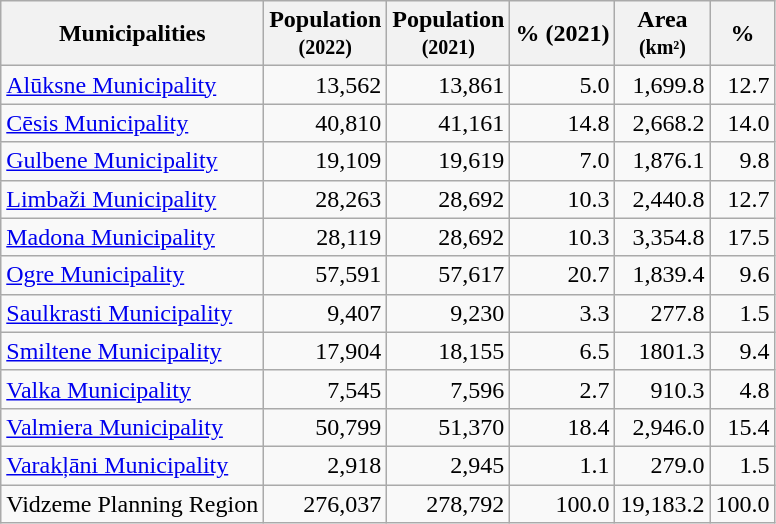<table class="wikitable sortable">
<tr>
<th>Municipalities</th>
<th>Population<br><small>(2022)</small></th>
<th>Population<br><small>(2021)</small></th>
<th>% (2021)</th>
<th>Area<br><small>(km²)</small></th>
<th>%</th>
</tr>
<tr>
<td><a href='#'>Alūksne Municipality</a></td>
<td align="right">13,562</td>
<td align="right">13,861</td>
<td align="right">5.0</td>
<td align="right">1,699.8</td>
<td align="right">12.7</td>
</tr>
<tr>
<td><a href='#'>Cēsis Municipality</a></td>
<td align="right">40,810</td>
<td align="right">41,161</td>
<td align="right">14.8</td>
<td align="right">2,668.2</td>
<td align="right">14.0</td>
</tr>
<tr>
<td><a href='#'>Gulbene Municipality</a></td>
<td align="right">19,109</td>
<td align="right">19,619</td>
<td align="right">7.0</td>
<td align="right">1,876.1</td>
<td align="right">9.8</td>
</tr>
<tr>
<td><a href='#'>Limbaži Municipality</a></td>
<td align="right">28,263</td>
<td align="right">28,692</td>
<td align="right">10.3</td>
<td align="right">2,440.8</td>
<td align="right">12.7</td>
</tr>
<tr>
<td><a href='#'>Madona Municipality</a></td>
<td align="right">28,119</td>
<td align="right">28,692</td>
<td align="right">10.3</td>
<td align="right">3,354.8</td>
<td align="right">17.5</td>
</tr>
<tr>
<td><a href='#'>Ogre Municipality</a></td>
<td align="right">57,591</td>
<td align="right">57,617</td>
<td align="right">20.7</td>
<td align="right">1,839.4</td>
<td align="right">9.6</td>
</tr>
<tr>
<td><a href='#'>Saulkrasti Municipality</a></td>
<td align="right">9,407</td>
<td align="right">9,230</td>
<td align="right">3.3</td>
<td align="right">277.8</td>
<td align="right">1.5</td>
</tr>
<tr>
<td><a href='#'>Smiltene Municipality</a></td>
<td align="right">17,904</td>
<td align="right">18,155</td>
<td align="right">6.5</td>
<td align="right">1801.3</td>
<td align="right">9.4</td>
</tr>
<tr>
<td><a href='#'>Valka Municipality</a></td>
<td align="right">7,545</td>
<td align="right">7,596</td>
<td align="right">2.7</td>
<td align="right">910.3</td>
<td align="right">4.8</td>
</tr>
<tr>
<td><a href='#'>Valmiera Municipality</a></td>
<td align="right">50,799</td>
<td align="right">51,370</td>
<td align="right">18.4</td>
<td align="right">2,946.0</td>
<td align="right">15.4</td>
</tr>
<tr>
<td><a href='#'>Varakļāni Municipality</a></td>
<td align="right">2,918</td>
<td align="right">2,945</td>
<td align="right">1.1</td>
<td align="right">279.0</td>
<td align="right">1.5</td>
</tr>
<tr>
<td>Vidzeme Planning Region</td>
<td align="right">276,037</td>
<td align="right">278,792</td>
<td align="right">100.0</td>
<td align="right">19,183.2</td>
<td align="right">100.0</td>
</tr>
</table>
